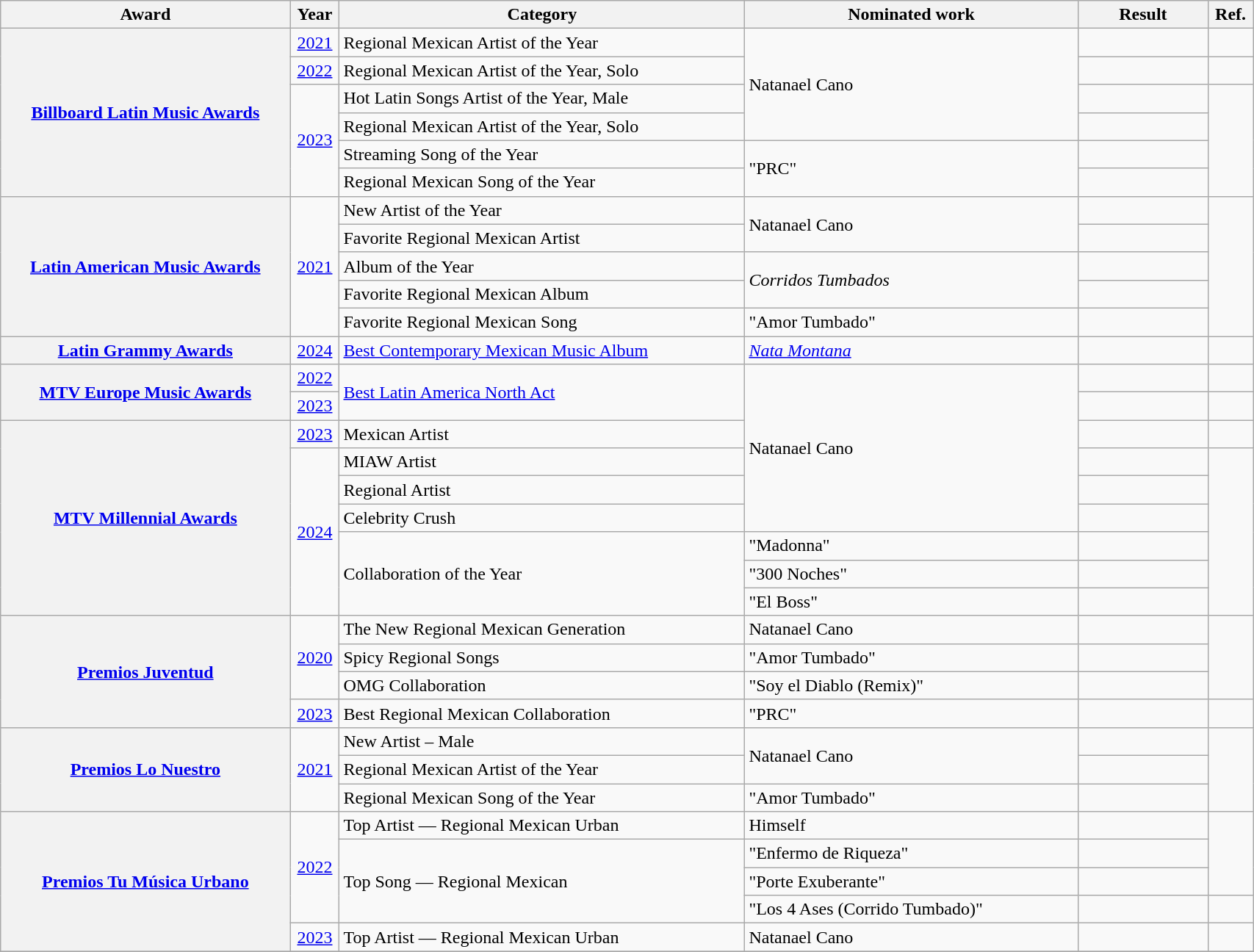<table class="wikitable sortable plainrowheaders" style="width:90%;">
<tr>
<th style="width:20%;">Award</th>
<th width=3%>Year</th>
<th style="width:28%;">Category</th>
<th style="width:23%;">Nominated work</th>
<th style="width:9%;">Result</th>
<th style="width:3%;">Ref.</th>
</tr>
<tr>
<th rowspan="6" scope="row"><a href='#'>Billboard Latin Music Awards</a></th>
<td align="center"><a href='#'>2021</a></td>
<td>Regional Mexican Artist of the Year</td>
<td rowspan="4">Natanael Cano</td>
<td></td>
<td style="text-align:center;"></td>
</tr>
<tr>
<td align="center"><a href='#'>2022</a></td>
<td>Regional Mexican Artist of the Year, Solo</td>
<td></td>
<td style="text-align:center;"></td>
</tr>
<tr>
<td rowspan="4" align="center"><a href='#'>2023</a></td>
<td>Hot Latin Songs Artist of the Year, Male</td>
<td></td>
<td rowspan="4" align="center"></td>
</tr>
<tr>
<td>Regional Mexican Artist of the Year, Solo</td>
<td></td>
</tr>
<tr>
<td>Streaming Song of the Year</td>
<td rowspan="2">"PRC" </td>
<td></td>
</tr>
<tr>
<td>Regional Mexican Song of the Year</td>
<td></td>
</tr>
<tr>
<th scope="row" rowspan="5"><a href='#'>Latin American Music Awards</a></th>
<td rowspan="5" align="center"><a href='#'>2021</a></td>
<td>New Artist of the Year</td>
<td rowspan="2">Natanael Cano</td>
<td></td>
<td style="text-align:center;" rowspan="5"></td>
</tr>
<tr>
<td>Favorite Regional Mexican Artist</td>
<td></td>
</tr>
<tr>
<td>Album of the Year</td>
<td rowspan="2"><em>Corridos Tumbados</em></td>
<td></td>
</tr>
<tr>
<td>Favorite Regional Mexican Album</td>
<td></td>
</tr>
<tr>
<td>Favorite Regional Mexican Song</td>
<td>"Amor Tumbado"</td>
<td></td>
</tr>
<tr>
<th scope="row"><a href='#'>Latin Grammy Awards</a></th>
<td align="center"><a href='#'>2024</a></td>
<td><a href='#'>Best Contemporary Mexican Music Album</a></td>
<td><em><a href='#'>Nata Montana</a></em></td>
<td></td>
<td align="center"></td>
</tr>
<tr>
<th scope="row" rowspan="2"><a href='#'>MTV Europe Music Awards</a></th>
<td align="center"><a href='#'>2022</a></td>
<td rowspan="2"><a href='#'>Best Latin America North Act</a></td>
<td rowspan="6">Natanael Cano</td>
<td></td>
<td style="text-align:center;"></td>
</tr>
<tr>
<td align="center"><a href='#'>2023</a></td>
<td></td>
<td align="center"></td>
</tr>
<tr>
<th scope="row" rowspan="7"><a href='#'>MTV Millennial Awards</a></th>
<td align="center"><a href='#'>2023</a></td>
<td>Mexican Artist</td>
<td></td>
<td align="center"></td>
</tr>
<tr>
<td rowspan="6" align="center"><a href='#'>2024</a></td>
<td>MIAW Artist</td>
<td></td>
<td rowspan="6" align="center"></td>
</tr>
<tr>
<td>Regional Artist</td>
<td></td>
</tr>
<tr>
<td>Celebrity Crush</td>
<td></td>
</tr>
<tr>
<td rowspan="3">Collaboration of the Year</td>
<td>"Madonna" </td>
<td></td>
</tr>
<tr>
<td>"300 Noches" </td>
<td></td>
</tr>
<tr>
<td>"El Boss" </td>
<td></td>
</tr>
<tr>
<th scope="row" rowspan="4"><a href='#'>Premios Juventud</a></th>
<td rowspan="3" align="center"><a href='#'>2020</a></td>
<td>The New Regional Mexican Generation</td>
<td>Natanael Cano</td>
<td></td>
<td style="text-align:center;" rowspan="3"></td>
</tr>
<tr>
<td>Spicy Regional Songs</td>
<td>"Amor Tumbado"</td>
<td></td>
</tr>
<tr>
<td>OMG Collaboration</td>
<td>"Soy el Diablo (Remix)" </td>
<td></td>
</tr>
<tr>
<td align="center"><a href='#'>2023</a></td>
<td>Best Regional Mexican Collaboration</td>
<td>"PRC" </td>
<td></td>
<td align="center"></td>
</tr>
<tr>
<th scope="row" rowspan="3"><a href='#'>Premios Lo Nuestro</a></th>
<td rowspan="3" align="center"><a href='#'>2021</a></td>
<td>New Artist – Male</td>
<td rowspan="2">Natanael Cano</td>
<td></td>
<td style="text-align:center;" rowspan="3"></td>
</tr>
<tr>
<td>Regional Mexican Artist of the Year</td>
<td></td>
</tr>
<tr>
<td>Regional Mexican Song of the Year</td>
<td>"Amor Tumbado"</td>
<td></td>
</tr>
<tr>
<th scope="row" rowspan="5"><a href='#'>Premios Tu Música Urbano</a></th>
<td align="center" rowspan="4"><a href='#'>2022</a></td>
<td>Top Artist — Regional Mexican Urban</td>
<td>Himself</td>
<td></td>
<td rowspan="3"></td>
</tr>
<tr>
<td rowspan="3">Top Song — Regional Mexican</td>
<td>"Enfermo de Riqueza" </td>
<td></td>
</tr>
<tr>
<td>"Porte Exuberante" </td>
<td></td>
</tr>
<tr>
<td>"Los 4 Ases (Corrido Tumbado)" </td>
<td></td>
</tr>
<tr>
<td align="center"><a href='#'>2023</a></td>
<td>Top Artist — Regional Mexican Urban</td>
<td>Natanael Cano</td>
<td></td>
<td></td>
</tr>
<tr>
</tr>
</table>
